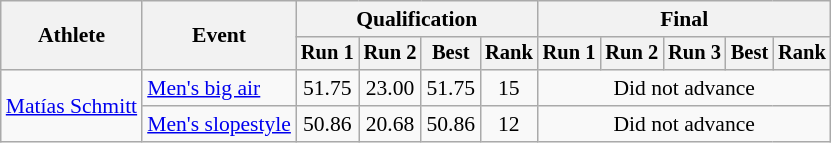<table class="wikitable" style="font-size:90%">
<tr>
<th rowspan="2">Athlete</th>
<th rowspan="2">Event</th>
<th colspan="4">Qualification</th>
<th colspan="5">Final</th>
</tr>
<tr style="font-size:95%">
<th>Run 1</th>
<th>Run 2</th>
<th>Best</th>
<th>Rank</th>
<th>Run 1</th>
<th>Run 2</th>
<th>Run 3</th>
<th>Best</th>
<th>Rank</th>
</tr>
<tr align=center>
<td align=left rowspan=2><a href='#'>Matías Schmitt</a></td>
<td align=left><a href='#'>Men's big air</a></td>
<td>51.75</td>
<td>23.00</td>
<td>51.75</td>
<td>15</td>
<td colspan=5>Did not advance</td>
</tr>
<tr align=center>
<td align=left><a href='#'>Men's slopestyle</a></td>
<td>50.86</td>
<td>20.68</td>
<td>50.86</td>
<td>12</td>
<td colspan=5>Did not advance</td>
</tr>
</table>
